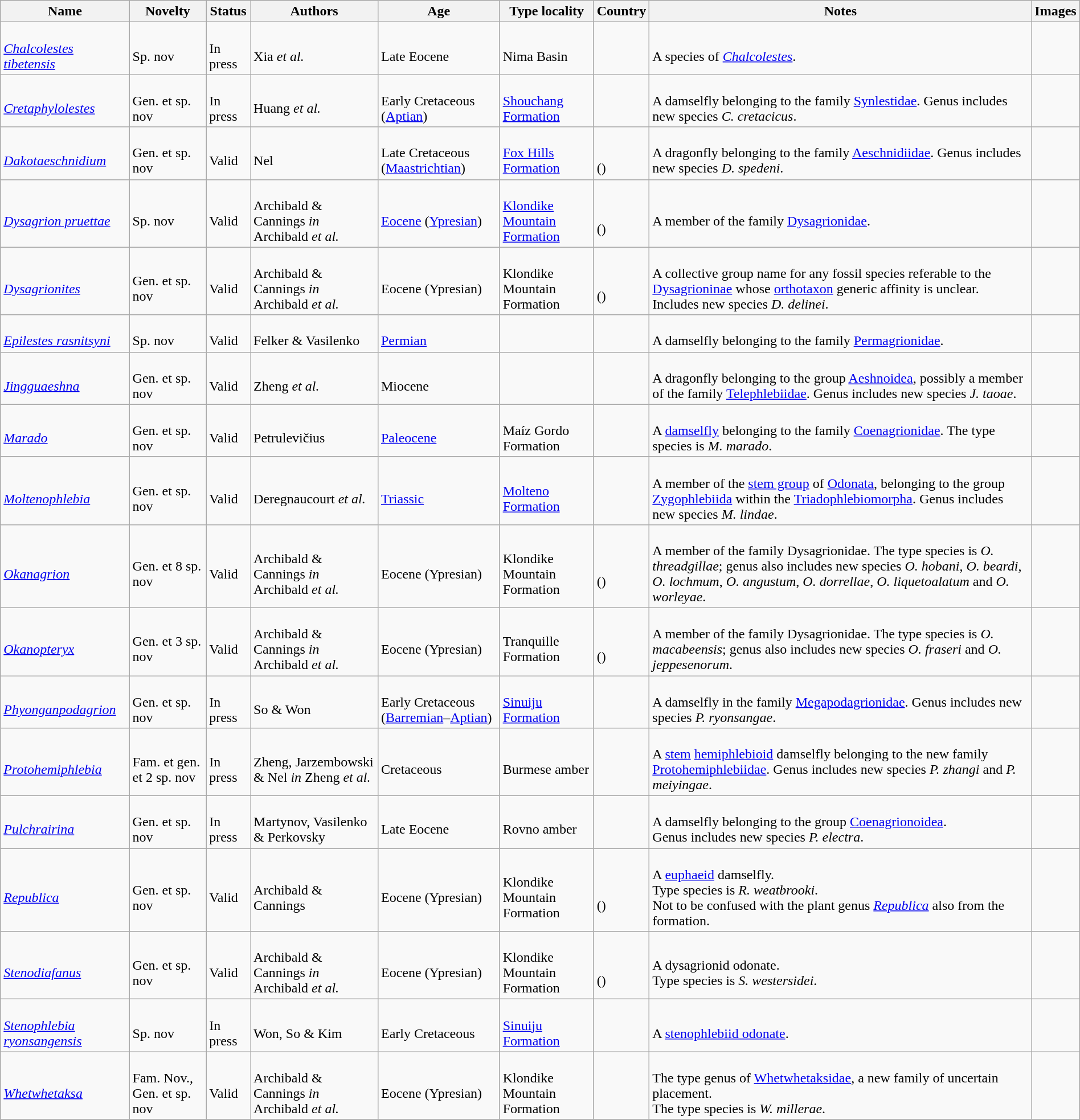<table class="wikitable sortable" align="center" width="100%">
<tr>
<th>Name</th>
<th>Novelty</th>
<th>Status</th>
<th>Authors</th>
<th>Age</th>
<th>Type locality</th>
<th>Country</th>
<th>Notes</th>
<th>Images</th>
</tr>
<tr>
<td><br><em><a href='#'>Chalcolestes tibetensis</a></em></td>
<td><br>Sp. nov</td>
<td><br>In press</td>
<td><br>Xia <em>et al.</em></td>
<td><br>Late Eocene</td>
<td><br>Nima Basin</td>
<td><br></td>
<td><br>A species of <em><a href='#'>Chalcolestes</a></em>.</td>
<td></td>
</tr>
<tr>
<td><br><em><a href='#'>Cretaphylolestes</a></em></td>
<td><br>Gen. et sp. nov</td>
<td><br>In press</td>
<td><br>Huang <em>et al.</em></td>
<td><br>Early Cretaceous (<a href='#'>Aptian</a>)</td>
<td><br><a href='#'>Shouchang Formation</a></td>
<td><br></td>
<td><br>A damselfly belonging to the family <a href='#'>Synlestidae</a>. Genus includes new species <em>C. cretacicus</em>.</td>
<td></td>
</tr>
<tr>
<td><br><em><a href='#'>Dakotaeschnidium</a></em></td>
<td><br>Gen. et sp. nov</td>
<td><br>Valid</td>
<td><br>Nel</td>
<td><br>Late Cretaceous (<a href='#'>Maastrichtian</a>)</td>
<td><br><a href='#'>Fox Hills Formation</a></td>
<td><br><br>()</td>
<td><br>A dragonfly belonging to the family <a href='#'>Aeschnidiidae</a>. Genus includes new species <em>D. spedeni</em>.</td>
<td></td>
</tr>
<tr>
<td><br><em><a href='#'>Dysagrion pruettae</a></em></td>
<td><br>Sp. nov</td>
<td><br>Valid</td>
<td><br>Archibald & Cannings <em>in</em> Archibald <em>et al.</em></td>
<td><br><a href='#'>Eocene</a> (<a href='#'>Ypresian</a>)</td>
<td><br><a href='#'>Klondike Mountain Formation</a></td>
<td><br><br>()</td>
<td><br>A member of the family <a href='#'>Dysagrionidae</a>.</td>
<td><br></td>
</tr>
<tr>
<td><br><em><a href='#'>Dysagrionites</a></em></td>
<td><br>Gen. et sp. nov</td>
<td><br>Valid</td>
<td><br>Archibald & Cannings <em>in</em> Archibald <em>et al.</em></td>
<td><br>Eocene (Ypresian)</td>
<td><br>Klondike Mountain Formation</td>
<td><br><br>()</td>
<td><br>A collective group name for any fossil species referable to the <a href='#'>Dysagrioninae</a> whose <a href='#'>orthotaxon</a> generic affinity is unclear. Includes new species <em>D. delinei</em>.</td>
<td></td>
</tr>
<tr>
<td><br><em><a href='#'>Epilestes rasnitsyni</a></em></td>
<td><br>Sp. nov</td>
<td><br>Valid</td>
<td><br>Felker & Vasilenko</td>
<td><br><a href='#'>Permian</a></td>
<td></td>
<td><br></td>
<td><br>A damselfly belonging to the family <a href='#'>Permagrionidae</a>.</td>
<td></td>
</tr>
<tr>
<td><br><em><a href='#'>Jingguaeshna</a></em></td>
<td><br>Gen. et sp. nov</td>
<td><br>Valid</td>
<td><br>Zheng <em>et al.</em></td>
<td><br>Miocene</td>
<td></td>
<td><br></td>
<td><br>A dragonfly belonging to the group <a href='#'>Aeshnoidea</a>, possibly a member of the family <a href='#'>Telephlebiidae</a>. Genus includes new species <em>J. taoae</em>.</td>
<td></td>
</tr>
<tr>
<td><br><em><a href='#'>Marado</a></em></td>
<td><br>Gen. et sp. nov</td>
<td><br>Valid</td>
<td><br>Petrulevičius</td>
<td><br><a href='#'>Paleocene</a></td>
<td><br>Maíz Gordo Formation</td>
<td><br></td>
<td><br>A <a href='#'>damselfly</a> belonging to the family <a href='#'>Coenagrionidae</a>. The type species is <em>M. marado</em>.</td>
<td></td>
</tr>
<tr>
<td><br><em><a href='#'>Moltenophlebia</a></em></td>
<td><br>Gen. et sp. nov</td>
<td><br>Valid</td>
<td><br>Deregnaucourt <em>et al.</em></td>
<td><br><a href='#'>Triassic</a></td>
<td><br><a href='#'>Molteno Formation</a></td>
<td><br></td>
<td><br>A member of the <a href='#'>stem group</a> of <a href='#'>Odonata</a>, belonging to the group <a href='#'>Zygophlebiida</a> within the <a href='#'>Triadophlebiomorpha</a>. Genus includes new species <em>M. lindae</em>.</td>
<td></td>
</tr>
<tr>
<td><br><em><a href='#'>Okanagrion</a></em></td>
<td><br>Gen. et 8 sp. nov</td>
<td><br>Valid</td>
<td><br>Archibald & Cannings <em>in</em> Archibald <em>et al.</em></td>
<td><br>Eocene (Ypresian)</td>
<td><br>Klondike Mountain Formation</td>
<td><br><br>()</td>
<td><br>A member of the family Dysagrionidae. The type species is <em>O. threadgillae</em>; genus also includes new species <em>O. hobani</em>, <em>O. beardi</em>, <em>O. lochmum</em>, <em>O. angustum</em>, <em>O. dorrellae</em>, <em>O. liquetoalatum</em> and <em>O. worleyae</em>.</td>
<td><br></td>
</tr>
<tr>
<td><br><em><a href='#'>Okanopteryx</a></em></td>
<td><br>Gen. et 3 sp. nov</td>
<td><br>Valid</td>
<td><br>Archibald & Cannings <em>in</em> Archibald <em>et al.</em></td>
<td><br>Eocene (Ypresian)</td>
<td><br>Tranquille Formation</td>
<td><br><br>()</td>
<td><br>A member of the family Dysagrionidae. The type species is <em>O. macabeensis</em>; genus also includes new species <em>O. fraseri</em> and <em>O. jeppesenorum</em>.</td>
<td></td>
</tr>
<tr>
<td><br><em><a href='#'>Phyonganpodagrion</a></em></td>
<td><br>Gen. et sp. nov</td>
<td><br>In press</td>
<td><br>So & Won</td>
<td><br>Early Cretaceous (<a href='#'>Barremian</a>–<a href='#'>Aptian</a>)</td>
<td><br><a href='#'>Sinuiju Formation</a></td>
<td><br></td>
<td><br>A damselfly in the family <a href='#'>Megapodagrionidae</a>. Genus includes new species <em>P. ryonsangae</em>.</td>
<td></td>
</tr>
<tr>
<td><br><em><a href='#'>Protohemiphlebia</a></em></td>
<td><br>Fam. et gen. et 2 sp. nov</td>
<td><br>In press</td>
<td><br>Zheng, Jarzembowski & Nel <em>in</em> Zheng <em>et al.</em></td>
<td><br>Cretaceous</td>
<td><br>Burmese amber</td>
<td><br></td>
<td><br>A <a href='#'>stem</a> <a href='#'>hemiphlebioid</a> damselfly belonging to the new family <a href='#'>Protohemiphlebiidae</a>. Genus includes new species <em>P. zhangi</em> and <em>P. meiyingae</em>.</td>
<td></td>
</tr>
<tr>
<td><br><em><a href='#'>Pulchrairina</a></em></td>
<td><br>Gen. et sp. nov</td>
<td><br>In press</td>
<td><br>Martynov, Vasilenko & Perkovsky</td>
<td><br>Late Eocene</td>
<td><br>Rovno amber</td>
<td><br></td>
<td><br>A damselfly belonging to the group <a href='#'>Coenagrionoidea</a>.<br> Genus includes new species <em>P. electra</em>.</td>
<td></td>
</tr>
<tr>
<td><br><em><a href='#'>Republica</a></em></td>
<td><br>Gen. et sp. nov</td>
<td><br>Valid</td>
<td><br>Archibald & Cannings</td>
<td><br>Eocene (Ypresian)</td>
<td><br>Klondike Mountain Formation</td>
<td><br><br>()</td>
<td><br>A <a href='#'>euphaeid</a> damselfly.<br> Type species is <em>R. weatbrooki</em>.<br>Not to be confused with the plant genus <em><a href='#'>Republica</a></em> also from the formation.</td>
<td><br></td>
</tr>
<tr>
<td><br><em><a href='#'>Stenodiafanus</a></em></td>
<td><br>Gen. et sp. nov</td>
<td><br>Valid</td>
<td><br>Archibald & Cannings <em>in</em> Archibald <em>et al.</em></td>
<td><br>Eocene (Ypresian)</td>
<td><br>Klondike Mountain Formation</td>
<td><br><br>()</td>
<td><br>A dysagrionid odonate.<br> Type species is <em>S. westersidei</em>.</td>
<td><br></td>
</tr>
<tr>
<td><br><em><a href='#'>Stenophlebia ryonsangensis</a></em></td>
<td><br>Sp. nov</td>
<td><br>In press</td>
<td><br>Won, So & Kim</td>
<td><br>Early Cretaceous</td>
<td><br><a href='#'>Sinuiju Formation</a></td>
<td><br></td>
<td><br>A <a href='#'>stenophlebiid odonate</a>.</td>
<td></td>
</tr>
<tr>
<td><br><em><a href='#'>Whetwhetaksa</a></em></td>
<td><br>Fam. Nov., Gen. et sp. nov</td>
<td><br>Valid</td>
<td><br>Archibald & Cannings <em>in</em> Archibald <em>et al.</em></td>
<td><br>Eocene (Ypresian)</td>
<td><br>Klondike Mountain Formation</td>
<td><br></td>
<td><br>The type genus of <a href='#'>Whetwhetaksidae</a>, a new family of uncertain placement.<br> The type species is <em>W. millerae</em>.</td>
<td><br></td>
</tr>
<tr>
</tr>
</table>
